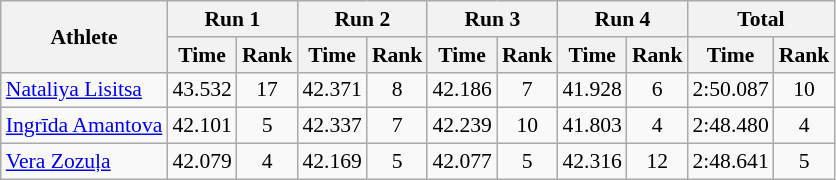<table class="wikitable" border="1" style="font-size:90%">
<tr>
<th rowspan="2">Athlete</th>
<th colspan="2">Run 1</th>
<th colspan="2">Run 2</th>
<th colspan="2">Run 3</th>
<th colspan="2">Run 4</th>
<th colspan="2">Total</th>
</tr>
<tr>
<th>Time</th>
<th>Rank</th>
<th>Time</th>
<th>Rank</th>
<th>Time</th>
<th>Rank</th>
<th>Time</th>
<th>Rank</th>
<th>Time</th>
<th>Rank</th>
</tr>
<tr>
<td><a href='#'>Nataliya Lisitsa</a></td>
<td align="center">43.532</td>
<td align="center">17</td>
<td align="center">42.371</td>
<td align="center">8</td>
<td align="center">42.186</td>
<td align="center">7</td>
<td align="center">41.928</td>
<td align="center">6</td>
<td align="center">2:50.087</td>
<td align="center">10</td>
</tr>
<tr>
<td><a href='#'>Ingrīda Amantova</a></td>
<td align="center">42.101</td>
<td align="center">5</td>
<td align="center">42.337</td>
<td align="center">7</td>
<td align="center">42.239</td>
<td align="center">10</td>
<td align="center">41.803</td>
<td align="center">4</td>
<td align="center">2:48.480</td>
<td align="center">4</td>
</tr>
<tr>
<td><a href='#'>Vera Zozuļa</a></td>
<td align="center">42.079</td>
<td align="center">4</td>
<td align="center">42.169</td>
<td align="center">5</td>
<td align="center">42.077</td>
<td align="center">5</td>
<td align="center">42.316</td>
<td align="center">12</td>
<td align="center">2:48.641</td>
<td align="center">5</td>
</tr>
</table>
